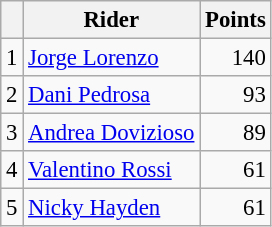<table class="wikitable" style="font-size: 95%;">
<tr>
<th></th>
<th>Rider</th>
<th>Points</th>
</tr>
<tr>
<td align=center>1</td>
<td> <a href='#'>Jorge Lorenzo</a></td>
<td align=right>140</td>
</tr>
<tr>
<td align=center>2</td>
<td> <a href='#'>Dani Pedrosa</a></td>
<td align=right>93</td>
</tr>
<tr>
<td align=center>3</td>
<td> <a href='#'>Andrea Dovizioso</a></td>
<td align=right>89</td>
</tr>
<tr>
<td align=center>4</td>
<td> <a href='#'>Valentino Rossi</a></td>
<td align=right>61</td>
</tr>
<tr>
<td align=center>5</td>
<td> <a href='#'>Nicky Hayden</a></td>
<td align=right>61</td>
</tr>
</table>
